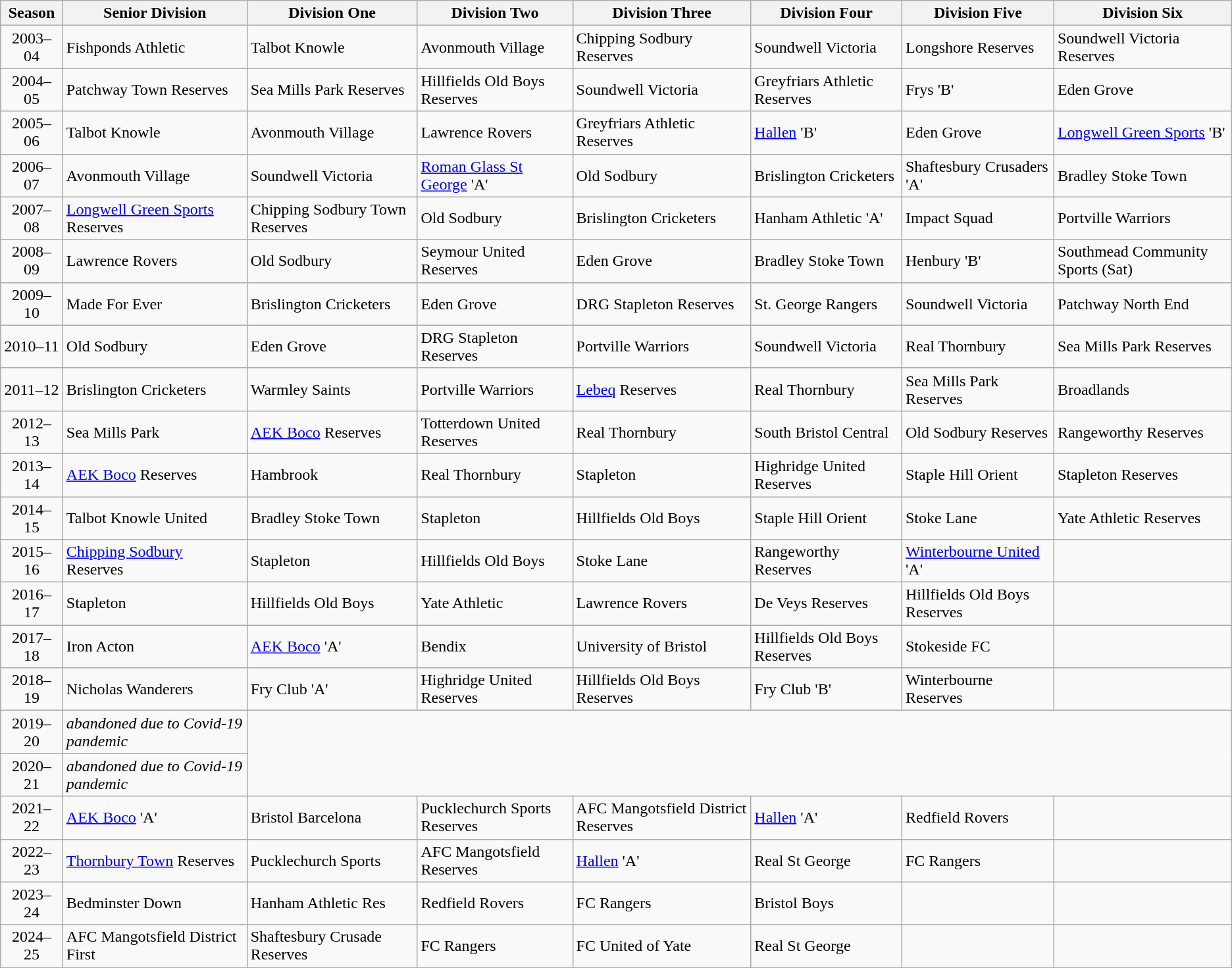<table class="wikitable">
<tr ---->
<th> Season </th>
<th>Senior Division</th>
<th>Division One</th>
<th>Division Two</th>
<th>Division Three</th>
<th>Division Four</th>
<th>Division Five</th>
<th>Division Six</th>
</tr>
<tr ---->
<td align="center">2003–04</td>
<td>Fishponds Athletic</td>
<td>Talbot Knowle</td>
<td>Avonmouth Village</td>
<td>Chipping Sodbury Reserves</td>
<td>Soundwell Victoria</td>
<td>Longshore Reserves</td>
<td>Soundwell Victoria Reserves</td>
</tr>
<tr>
<td align="center">2004–05</td>
<td>Patchway Town Reserves</td>
<td>Sea Mills Park Reserves</td>
<td>Hillfields Old Boys Reserves</td>
<td>Soundwell Victoria</td>
<td>Greyfriars Athletic Reserves</td>
<td>Frys 'B'</td>
<td>Eden Grove</td>
</tr>
<tr>
<td align="center">2005–06</td>
<td>Talbot Knowle</td>
<td>Avonmouth Village</td>
<td>Lawrence Rovers</td>
<td>Greyfriars Athletic Reserves</td>
<td><a href='#'>Hallen</a> 'B'</td>
<td>Eden Grove</td>
<td><a href='#'>Longwell Green Sports</a> 'B'</td>
</tr>
<tr>
<td align="center">2006–07</td>
<td>Avonmouth Village</td>
<td>Soundwell Victoria</td>
<td><a href='#'>Roman Glass St George</a> 'A'</td>
<td>Old Sodbury</td>
<td>Brislington Cricketers</td>
<td>Shaftesbury Crusaders 'A'</td>
<td>Bradley Stoke Town</td>
</tr>
<tr>
<td align="center">2007–08</td>
<td><a href='#'>Longwell Green Sports</a> Reserves</td>
<td>Chipping Sodbury Town Reserves</td>
<td>Old Sodbury</td>
<td>Brislington Cricketers</td>
<td>Hanham Athletic 'A'</td>
<td>Impact Squad</td>
<td>Portville Warriors</td>
</tr>
<tr>
<td align="center">2008–09</td>
<td>Lawrence Rovers</td>
<td>Old Sodbury</td>
<td>Seymour United Reserves</td>
<td>Eden Grove</td>
<td>Bradley Stoke Town</td>
<td>Henbury 'B'</td>
<td>Southmead Community Sports (Sat)</td>
</tr>
<tr>
<td align="center">2009–10</td>
<td>Made For Ever</td>
<td>Brislington Cricketers</td>
<td>Eden Grove</td>
<td>DRG Stapleton Reserves</td>
<td>St. George Rangers</td>
<td>Soundwell Victoria</td>
<td>Patchway North End</td>
</tr>
<tr>
<td align="center">2010–11</td>
<td>Old Sodbury</td>
<td>Eden Grove</td>
<td>DRG Stapleton Reserves</td>
<td>Portville Warriors</td>
<td>Soundwell Victoria</td>
<td>Real Thornbury</td>
<td>Sea Mills Park Reserves</td>
</tr>
<tr>
<td align="center">2011–12</td>
<td>Brislington Cricketers</td>
<td>Warmley Saints</td>
<td>Portville Warriors</td>
<td><a href='#'>Lebeq</a> Reserves</td>
<td>Real Thornbury</td>
<td>Sea Mills Park Reserves</td>
<td>Broadlands</td>
</tr>
<tr>
<td align="center">2012–13</td>
<td>Sea Mills Park</td>
<td><a href='#'>AEK Boco</a> Reserves</td>
<td>Totterdown United Reserves</td>
<td>Real Thornbury</td>
<td>South Bristol Central</td>
<td>Old Sodbury Reserves</td>
<td>Rangeworthy Reserves</td>
</tr>
<tr>
<td align="center">2013–14</td>
<td><a href='#'>AEK Boco</a> Reserves</td>
<td>Hambrook</td>
<td>Real Thornbury</td>
<td>Stapleton</td>
<td>Highridge United Reserves</td>
<td>Staple Hill Orient</td>
<td>Stapleton Reserves</td>
</tr>
<tr>
<td align="center">2014–15</td>
<td>Talbot Knowle United</td>
<td>Bradley Stoke Town</td>
<td>Stapleton</td>
<td>Hillfields Old Boys</td>
<td>Staple Hill Orient</td>
<td>Stoke Lane</td>
<td>Yate Athletic Reserves</td>
</tr>
<tr>
<td align="center">2015–16</td>
<td><a href='#'>Chipping Sodbury</a> Reserves</td>
<td>Stapleton</td>
<td>Hillfields Old Boys</td>
<td>Stoke Lane</td>
<td>Rangeworthy Reserves</td>
<td><a href='#'>Winterbourne United</a> 'A'</td>
<td></td>
</tr>
<tr>
<td align="center">2016–17</td>
<td>Stapleton</td>
<td>Hillfields Old Boys</td>
<td>Yate Athletic</td>
<td>Lawrence Rovers</td>
<td>De Veys Reserves</td>
<td>Hillfields Old Boys Reserves</td>
<td></td>
</tr>
<tr>
<td align="center">2017–18</td>
<td>Iron Acton</td>
<td><a href='#'>AEK Boco</a> 'A'</td>
<td>Bendix</td>
<td>University of Bristol</td>
<td>Hillfields Old Boys Reserves</td>
<td>Stokeside FC</td>
<td></td>
</tr>
<tr>
<td align="center">2018–19</td>
<td>Nicholas Wanderers</td>
<td>Fry Club 'A'</td>
<td>Highridge United Reserves</td>
<td>Hillfields Old Boys Reserves</td>
<td>Fry Club 'B'</td>
<td>Winterbourne Reserves</td>
<td></td>
</tr>
<tr>
<td align="center">2019–20</td>
<td><em>abandoned due to Covid-19 pandemic</em></td>
</tr>
<tr>
<td align="center">2020–21</td>
<td><em>abandoned due to Covid-19 pandemic</em></td>
</tr>
<tr>
<td align="center">2021–22</td>
<td><a href='#'>AEK Boco</a> 'A'</td>
<td>Bristol Barcelona</td>
<td>Pucklechurch Sports Reserves</td>
<td>AFC Mangotsfield District Reserves</td>
<td><a href='#'>Hallen</a> 'A'</td>
<td>Redfield Rovers</td>
<td></td>
</tr>
<tr>
<td align="center">2022–23</td>
<td><a href='#'>Thornbury Town</a> Reserves</td>
<td>Pucklechurch Sports</td>
<td>AFC Mangotsfield Reserves</td>
<td><a href='#'>Hallen</a> 'A'</td>
<td>Real St George</td>
<td>FC Rangers</td>
<td></td>
</tr>
<tr>
<td align="center">2023–24</td>
<td>Bedminster Down</td>
<td>Hanham Athletic Res</td>
<td>Redfield Rovers</td>
<td>FC Rangers</td>
<td>Bristol Boys</td>
<td></td>
</tr>
<tr>
<td align="center">2024–25</td>
<td>AFC Mangotsfield District First</td>
<td>Shaftesbury Crusade Reserves</td>
<td>FC Rangers</td>
<td>FC United of Yate</td>
<td>Real St George</td>
<td></td>
<td></td>
</tr>
</table>
